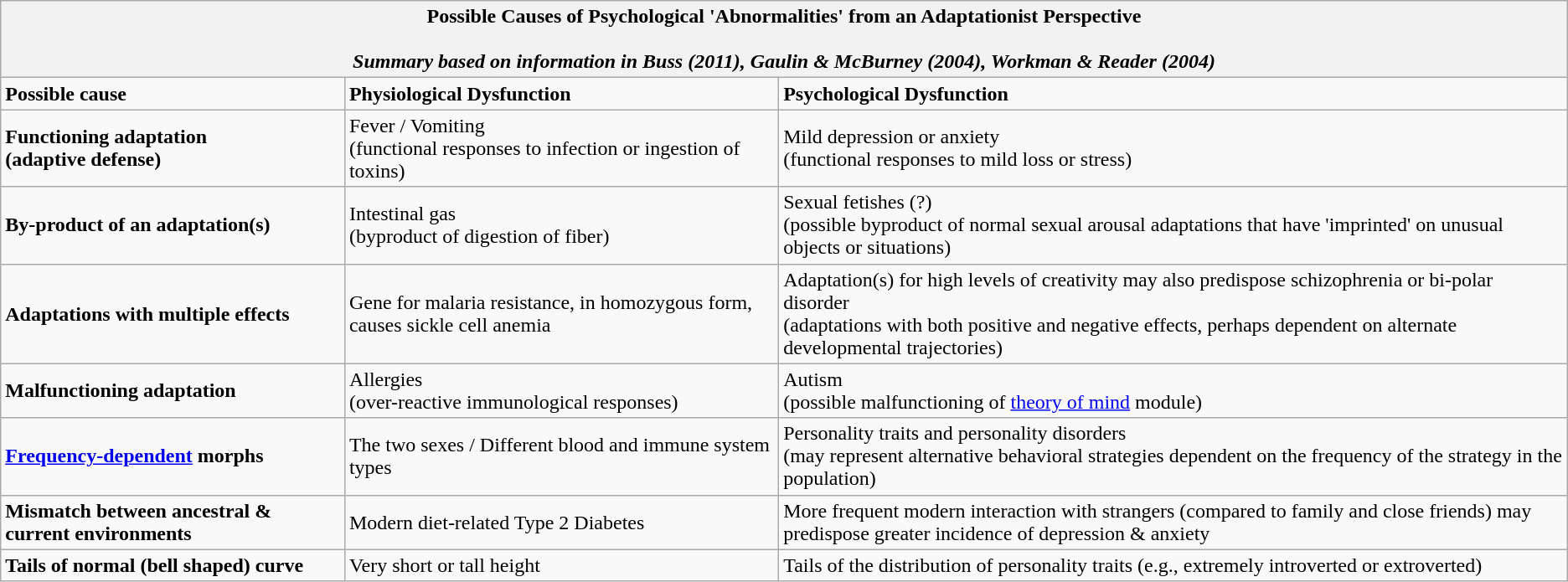<table class="wikitable">
<tr>
<th colspan=3>Possible Causes of Psychological 'Abnormalities' from an Adaptationist Perspective  <br><br><em>Summary based on information in Buss (2011), Gaulin & McBurney (2004), Workman & Reader (2004)</em></th>
</tr>
<tr>
<td><strong> Possible cause </strong></td>
<td><strong>Physiological Dysfunction</strong></td>
<td><strong>Psychological Dysfunction</strong></td>
</tr>
<tr>
<td><strong>Functioning adaptation<br>(adaptive defense)</strong></td>
<td>Fever / Vomiting<br>(functional responses to infection or ingestion of toxins)</td>
<td>Mild depression or anxiety<br>(functional responses to mild loss or stress)</td>
</tr>
<tr>
<td><strong>By-product of an adaptation(s)</strong></td>
<td>Intestinal gas <br>(byproduct of digestion of fiber)</td>
<td>Sexual fetishes (?)<br>(possible byproduct of normal sexual arousal adaptations that have 'imprinted' on unusual objects or situations)</td>
</tr>
<tr>
<td><strong>Adaptations with multiple effects</strong></td>
<td>Gene for malaria resistance, in homozygous form, causes sickle cell anemia</td>
<td>Adaptation(s) for high levels of creativity may also predispose schizophrenia or bi-polar disorder <br>(adaptations with both positive and negative effects, perhaps dependent on alternate developmental trajectories)</td>
</tr>
<tr>
<td><strong>Malfunctioning adaptation</strong></td>
<td>Allergies<br>(over-reactive immunological responses)</td>
<td>Autism <br>(possible malfunctioning of <a href='#'>theory of mind</a> module)</td>
</tr>
<tr>
<td><strong><a href='#'>Frequency-dependent</a> morphs</strong></td>
<td>The two sexes / Different blood and immune system types</td>
<td>Personality traits and personality disorders <br>(may represent alternative behavioral strategies dependent on the frequency of the strategy in the population)</td>
</tr>
<tr>
<td><strong>Mismatch between ancestral & current environments</strong></td>
<td>Modern diet-related Type 2 Diabetes</td>
<td>More frequent modern interaction with strangers (compared to family and close friends) may predispose greater incidence of depression & anxiety</td>
</tr>
<tr>
<td><strong>Tails of normal (bell shaped) curve</strong></td>
<td>Very short or tall height</td>
<td>Tails of the distribution of personality traits (e.g., extremely introverted or extroverted)</td>
</tr>
</table>
